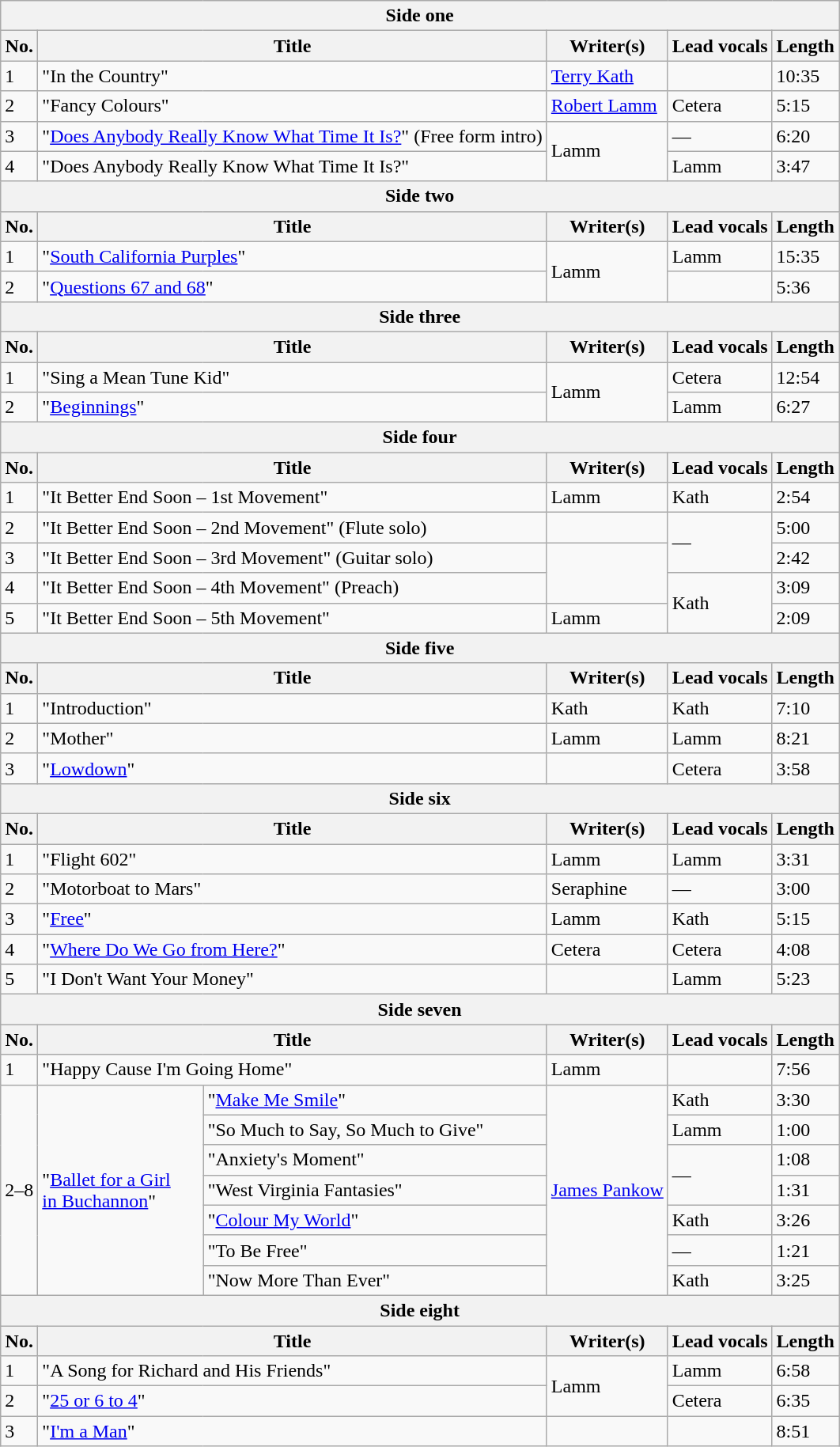<table class="wikitable">
<tr>
<th colspan=6>Side one</th>
</tr>
<tr>
<th>No.</th>
<th colspan=2>Title</th>
<th>Writer(s)</th>
<th>Lead vocals</th>
<th>Length</th>
</tr>
<tr>
<td>1</td>
<td colspan=2>"In the Country"</td>
<td><a href='#'>Terry Kath</a></td>
<td></td>
<td>10:35</td>
</tr>
<tr>
<td>2</td>
<td colspan=2>"Fancy Colours"</td>
<td><a href='#'>Robert Lamm</a></td>
<td>Cetera</td>
<td>5:15</td>
</tr>
<tr>
<td>3</td>
<td colspan=2>"<a href='#'>Does Anybody Really Know What Time It Is?</a>" (Free form intro)</td>
<td rowspan=2">Lamm</td>
<td>—</td>
<td>6:20</td>
</tr>
<tr>
<td>4</td>
<td colspan=2>"Does Anybody Really Know What Time It Is?"</td>
<td>Lamm</td>
<td>3:47</td>
</tr>
<tr>
<th colspan=6>Side two</th>
</tr>
<tr>
<th>No.</th>
<th colspan=2>Title</th>
<th>Writer(s)</th>
<th>Lead vocals</th>
<th>Length</th>
</tr>
<tr>
<td>1</td>
<td colspan=2>"<a href='#'>South California Purples</a>"</td>
<td rowspan="2">Lamm</td>
<td>Lamm</td>
<td>15:35</td>
</tr>
<tr>
<td>2</td>
<td colspan=2>"<a href='#'>Questions 67 and 68</a>"</td>
<td></td>
<td>5:36</td>
</tr>
<tr>
<th colspan=6>Side three</th>
</tr>
<tr>
<th>No.</th>
<th colspan=2>Title</th>
<th>Writer(s)</th>
<th>Lead vocals</th>
<th>Length</th>
</tr>
<tr>
<td>1</td>
<td colspan=2>"Sing a Mean Tune Kid"</td>
<td rowspan="2">Lamm</td>
<td>Cetera</td>
<td>12:54</td>
</tr>
<tr>
<td>2</td>
<td colspan=2>"<a href='#'>Beginnings</a>"</td>
<td>Lamm</td>
<td>6:27</td>
</tr>
<tr>
<th colspan=6>Side four</th>
</tr>
<tr>
<th>No.</th>
<th colspan=2>Title</th>
<th>Writer(s)</th>
<th>Lead vocals</th>
<th>Length</th>
</tr>
<tr>
<td>1</td>
<td colspan=2>"It Better End Soon – 1st Movement"</td>
<td>Lamm</td>
<td>Kath</td>
<td>2:54</td>
</tr>
<tr>
<td>2</td>
<td colspan=2>"It Better End Soon – 2nd Movement" (Flute solo)</td>
<td></td>
<td rowspan="2">—</td>
<td>5:00</td>
</tr>
<tr>
<td>3</td>
<td colspan=2>"It Better End Soon – 3rd Movement" (Guitar solo)</td>
<td rowspan="2"></td>
<td>2:42</td>
</tr>
<tr>
<td>4</td>
<td colspan=2>"It Better End Soon – 4th Movement" (Preach)</td>
<td rowspan="2">Kath</td>
<td>3:09</td>
</tr>
<tr>
<td>5</td>
<td colspan=2>"It Better End Soon – 5th Movement"</td>
<td>Lamm</td>
<td>2:09</td>
</tr>
<tr>
<th colspan=6>Side five</th>
</tr>
<tr>
<th>No.</th>
<th colspan=2>Title</th>
<th>Writer(s)</th>
<th>Lead vocals</th>
<th>Length</th>
</tr>
<tr>
<td>1</td>
<td colspan=2>"Introduction"</td>
<td>Kath</td>
<td>Kath</td>
<td>7:10</td>
</tr>
<tr>
<td>2</td>
<td colspan=2>"Mother"</td>
<td>Lamm</td>
<td>Lamm</td>
<td>8:21</td>
</tr>
<tr>
<td>3</td>
<td colspan=2>"<a href='#'>Lowdown</a>"</td>
<td></td>
<td>Cetera</td>
<td>3:58</td>
</tr>
<tr>
<th colspan=6>Side six</th>
</tr>
<tr>
<th>No.</th>
<th colspan=2>Title</th>
<th>Writer(s)</th>
<th>Lead vocals</th>
<th>Length</th>
</tr>
<tr>
<td>1</td>
<td colspan=2>"Flight 602"</td>
<td>Lamm</td>
<td>Lamm</td>
<td>3:31</td>
</tr>
<tr>
<td>2</td>
<td colspan=2>"Motorboat to Mars"</td>
<td>Seraphine</td>
<td>—</td>
<td>3:00</td>
</tr>
<tr>
<td>3</td>
<td colspan=2>"<a href='#'>Free</a>"</td>
<td>Lamm</td>
<td>Kath</td>
<td>5:15</td>
</tr>
<tr>
<td>4</td>
<td colspan=2>"<a href='#'>Where Do We Go from Here?</a>"</td>
<td>Cetera</td>
<td>Cetera</td>
<td>4:08</td>
</tr>
<tr>
<td>5</td>
<td colspan=2>"I Don't Want Your Money"</td>
<td></td>
<td>Lamm</td>
<td>5:23</td>
</tr>
<tr>
<th colspan=6>Side seven</th>
</tr>
<tr>
<th>No.</th>
<th colspan=2>Title</th>
<th>Writer(s)</th>
<th>Lead vocals</th>
<th>Length</th>
</tr>
<tr>
<td>1</td>
<td colspan=2>"Happy Cause I'm Going Home"</td>
<td>Lamm</td>
<td></td>
<td>7:56</td>
</tr>
<tr>
<td rowspan=7>2–8</td>
<td rowspan=7>"<a href='#'>Ballet for a Girl <br> in Buchannon</a>"<br></td>
<td>"<a href='#'>Make Me Smile</a>"</td>
<td rowspan="7"><a href='#'>James Pankow</a></td>
<td>Kath</td>
<td>3:30</td>
</tr>
<tr>
<td>"So Much to Say, So Much to Give"</td>
<td>Lamm</td>
<td>1:00</td>
</tr>
<tr>
<td>"Anxiety's Moment"</td>
<td rowspan="2">—</td>
<td>1:08</td>
</tr>
<tr>
<td>"West Virginia Fantasies"</td>
<td>1:31</td>
</tr>
<tr>
<td>"<a href='#'>Colour My World</a>"</td>
<td>Kath</td>
<td>3:26</td>
</tr>
<tr>
<td>"To Be Free"</td>
<td>—</td>
<td>1:21</td>
</tr>
<tr>
<td>"Now More Than Ever"</td>
<td>Kath</td>
<td>3:25</td>
</tr>
<tr>
<th colspan=6>Side eight</th>
</tr>
<tr>
<th>No.</th>
<th colspan=2>Title</th>
<th>Writer(s)</th>
<th>Lead vocals</th>
<th>Length</th>
</tr>
<tr>
<td>1</td>
<td colspan=2>"A Song for Richard and His Friends"</td>
<td rowspan="2">Lamm</td>
<td>Lamm</td>
<td>6:58</td>
</tr>
<tr>
<td>2</td>
<td colspan=2>"<a href='#'>25 or 6 to 4</a>"</td>
<td>Cetera</td>
<td>6:35</td>
</tr>
<tr>
<td>3</td>
<td colspan=2>"<a href='#'>I'm a Man</a>"</td>
<td></td>
<td></td>
<td>8:51</td>
</tr>
</table>
